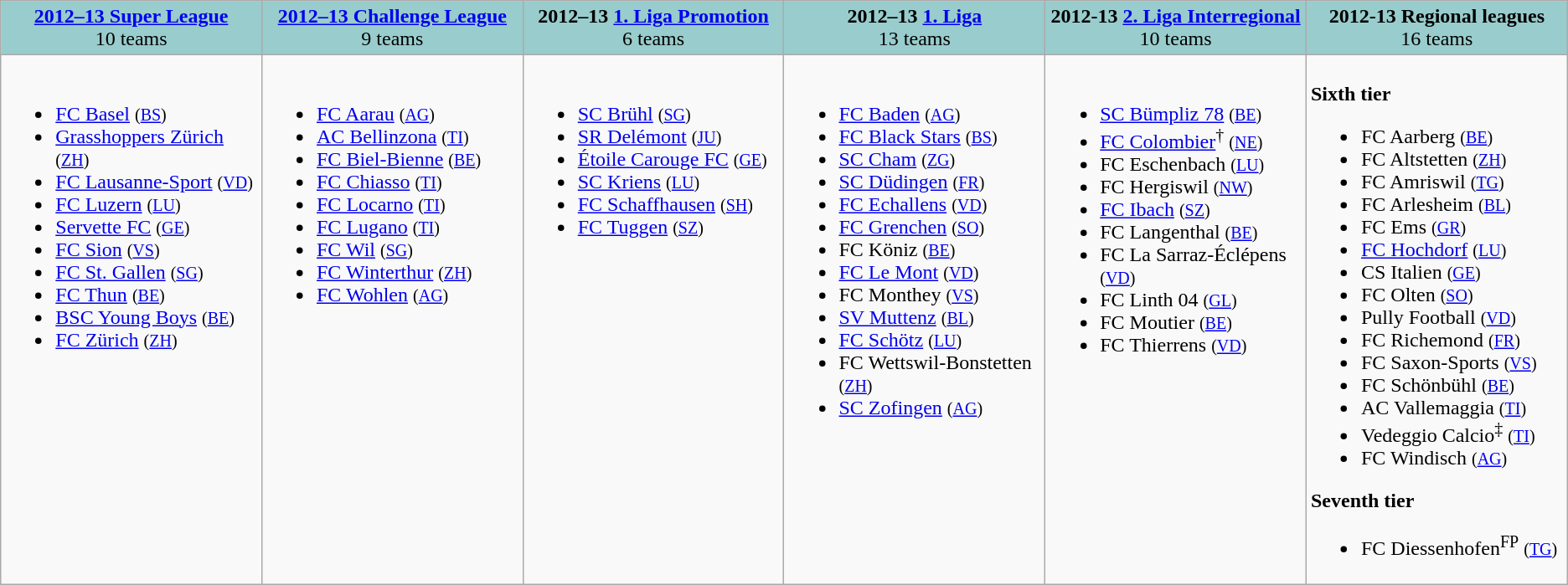<table class="wikitable">
<tr valign="top" bgcolor="#99CCCC">
<td align="center" width="16%"><strong><a href='#'>2012–13 Super League</a></strong><br>10 teams</td>
<td align="center" width="16%"><strong><a href='#'>2012–13 Challenge League</a></strong><br>9 teams</td>
<td align="center" width="16%"><strong>2012–13 <a href='#'>1. Liga Promotion</a></strong><br>6 teams</td>
<td align="center" width="16%"><strong>2012–13 <a href='#'>1. Liga</a></strong><br>13 teams</td>
<td align="center" width="16%"><strong>2012-13 <a href='#'>2. Liga Interregional</a></strong><br>10 teams</td>
<td align="center" width="16%"><strong>2012-13 Regional leagues</strong><br>16 teams</td>
</tr>
<tr valign="top">
<td><br><ul><li><a href='#'>FC Basel</a> <small>(<a href='#'>BS</a>)</small></li><li><a href='#'>Grasshoppers Zürich</a> <small>(<a href='#'>ZH</a>)</small></li><li><a href='#'>FC Lausanne-Sport</a> <small>(<a href='#'>VD</a>)</small></li><li><a href='#'>FC Luzern</a> <small>(<a href='#'>LU</a>)</small></li><li><a href='#'>Servette FC</a> <small>(<a href='#'>GE</a>)</small></li><li><a href='#'>FC Sion</a> <small>(<a href='#'>VS</a>)</small></li><li><a href='#'>FC St. Gallen</a> <small>(<a href='#'>SG</a>)</small></li><li><a href='#'>FC Thun</a> <small>(<a href='#'>BE</a>)</small></li><li><a href='#'>BSC Young Boys</a> <small>(<a href='#'>BE</a>)</small></li><li><a href='#'>FC Zürich</a> <small>(<a href='#'>ZH</a>)</small></li></ul></td>
<td><br><ul><li><a href='#'>FC Aarau</a> <small>(<a href='#'>AG</a>)</small></li><li><a href='#'>AC Bellinzona</a> <small>(<a href='#'>TI</a>)</small></li><li><a href='#'>FC Biel-Bienne</a> <small>(<a href='#'>BE</a>)</small></li><li><a href='#'>FC Chiasso</a> <small>(<a href='#'>TI</a>)</small></li><li><a href='#'>FC Locarno</a> <small>(<a href='#'>TI</a>)</small></li><li><a href='#'>FC Lugano</a> <small>(<a href='#'>TI</a>)</small></li><li><a href='#'>FC Wil</a> <small>(<a href='#'>SG</a>)</small></li><li><a href='#'>FC Winterthur</a> <small>(<a href='#'>ZH</a>)</small></li><li><a href='#'>FC Wohlen</a> <small>(<a href='#'>AG</a>)</small></li></ul></td>
<td><br><ul><li><a href='#'>SC Brühl</a> <small>(<a href='#'>SG</a>)</small></li><li><a href='#'>SR Delémont</a> <small>(<a href='#'>JU</a>)</small></li><li><a href='#'>Étoile Carouge FC</a> <small>(<a href='#'>GE</a>)</small></li><li><a href='#'>SC Kriens</a> <small>(<a href='#'>LU</a>)</small></li><li><a href='#'>FC Schaffhausen</a> <small>(<a href='#'>SH</a>)</small></li><li><a href='#'>FC Tuggen</a> <small>(<a href='#'>SZ</a>)</small></li></ul></td>
<td><br><ul><li><a href='#'>FC Baden</a> <small>(<a href='#'>AG</a>)</small></li><li><a href='#'>FC Black Stars</a> <small>(<a href='#'>BS</a>)</small></li><li><a href='#'>SC Cham</a> <small>(<a href='#'>ZG</a>)</small></li><li><a href='#'>SC Düdingen</a> <small>(<a href='#'>FR</a>)</small></li><li><a href='#'>FC Echallens</a> <small>(<a href='#'>VD</a>)</small></li><li><a href='#'>FC Grenchen</a> <small>(<a href='#'>SO</a>)</small></li><li>FC Köniz <small>(<a href='#'>BE</a>)</small></li><li><a href='#'>FC Le Mont</a> <small>(<a href='#'>VD</a>)</small></li><li>FC Monthey <small>(<a href='#'>VS</a>)</small></li><li><a href='#'>SV Muttenz</a> <small>(<a href='#'>BL</a>)</small></li><li><a href='#'>FC Schötz</a> <small>(<a href='#'>LU</a>)</small></li><li>FC Wettswil-Bonstetten <small>(<a href='#'>ZH</a>)</small></li><li><a href='#'>SC Zofingen</a> <small>(<a href='#'>AG</a>)</small></li></ul></td>
<td><br><ul><li><a href='#'>SC Bümpliz 78</a> <small>(<a href='#'>BE</a>)</small></li><li><a href='#'>FC Colombier</a><sup>†</sup> <small>(<a href='#'>NE</a>)</small></li><li>FC Eschenbach <small>(<a href='#'>LU</a>)</small></li><li>FC Hergiswil <small>(<a href='#'>NW</a>)</small></li><li><a href='#'>FC Ibach</a> <small>(<a href='#'>SZ</a>)</small></li><li>FC Langenthal <small>(<a href='#'>BE</a>)</small></li><li>FC La Sarraz-Éclépens <small>(<a href='#'>VD</a>)</small></li><li>FC Linth 04 <small>(<a href='#'>GL</a>)</small></li><li>FC Moutier <small>(<a href='#'>BE</a>)</small></li><li>FC Thierrens <small>(<a href='#'>VD</a>)</small></li></ul></td>
<td><br><strong>Sixth tier</strong><ul><li>FC Aarberg <small>(<a href='#'>BE</a>)</small></li><li>FC Altstetten <small>(<a href='#'>ZH</a>)</small></li><li>FC Amriswil <small>(<a href='#'>TG</a>)</small></li><li>FC Arlesheim <small>(<a href='#'>BL</a>)</small></li><li>FC Ems <small>(<a href='#'>GR</a>)</small></li><li><a href='#'>FC Hochdorf</a> <small>(<a href='#'>LU</a>)</small></li><li>CS Italien <small>(<a href='#'>GE</a>)</small></li><li>FC Olten <small>(<a href='#'>SO</a>)</small></li><li>Pully Football <small>(<a href='#'>VD</a>)</small></li><li>FC Richemond <small>(<a href='#'>FR</a>)</small></li><li>FC Saxon-Sports <small>(<a href='#'>VS</a>)</small></li><li>FC Schönbühl <small>(<a href='#'>BE</a>)</small></li><li>AC Vallemaggia  <small>(<a href='#'>TI</a>)</small></li><li>Vedeggio Calcio<sup>‡</sup> <small>(<a href='#'>TI</a>)</small></li><li>FC Windisch <small>(<a href='#'>AG</a>)</small></li></ul><strong>Seventh tier</strong><ul><li>FC Diessenhofen<sup>FP</sup> <small>(<a href='#'>TG</a>)</small></li></ul></td>
</tr>
</table>
